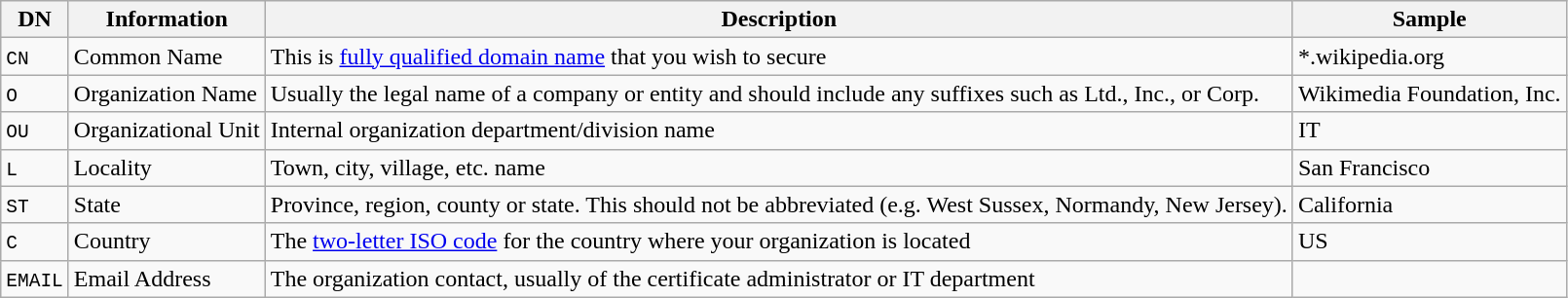<table class="wikitable">
<tr>
<th>DN</th>
<th>Information</th>
<th>Description</th>
<th>Sample</th>
</tr>
<tr>
<td><code>CN</code></td>
<td>Common Name</td>
<td>This is <a href='#'>fully qualified domain name</a> that you wish to secure</td>
<td>*.wikipedia.org</td>
</tr>
<tr>
<td><code>O</code></td>
<td>Organization Name</td>
<td>Usually the legal name of a company or entity and should include any suffixes such as Ltd., Inc., or Corp.</td>
<td>Wikimedia Foundation, Inc.</td>
</tr>
<tr>
<td><code>OU</code></td>
<td>Organizational Unit</td>
<td>Internal organization department/division name</td>
<td>IT</td>
</tr>
<tr>
<td><code>L</code></td>
<td>Locality</td>
<td>Town, city, village, etc. name</td>
<td>San Francisco</td>
</tr>
<tr>
<td><code>ST</code></td>
<td>State</td>
<td>Province, region, county or state. This should not be abbreviated (e.g. West Sussex, Normandy, New Jersey).</td>
<td>California</td>
</tr>
<tr>
<td><code>C</code></td>
<td>Country</td>
<td>The <a href='#'>two-letter ISO code</a> for the country where your organization is located</td>
<td>US</td>
</tr>
<tr>
<td><code>EMAIL</code></td>
<td>Email Address</td>
<td>The organization contact, usually of the certificate administrator or IT department</td>
<td></td>
</tr>
</table>
